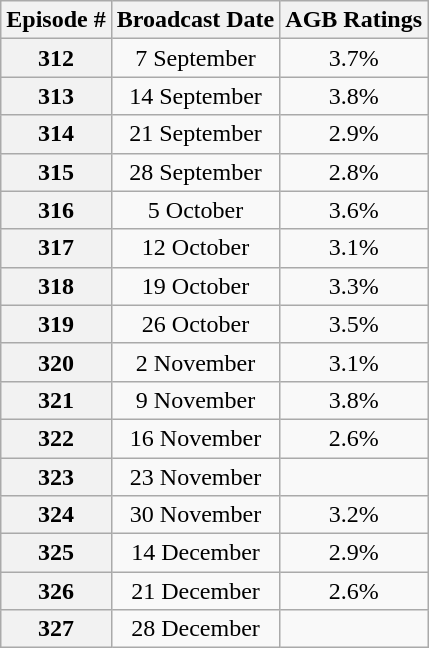<table class=wikitable style=text-align:center>
<tr>
<th>Episode #</th>
<th>Broadcast Date</th>
<th>AGB Ratings<br></th>
</tr>
<tr>
<th>312</th>
<td>7 September</td>
<td>3.7%</td>
</tr>
<tr>
<th>313</th>
<td>14 September</td>
<td>3.8%</td>
</tr>
<tr>
<th>314</th>
<td>21 September</td>
<td>2.9%</td>
</tr>
<tr>
<th>315</th>
<td>28 September</td>
<td>2.8%</td>
</tr>
<tr>
<th>316</th>
<td>5 October</td>
<td>3.6%</td>
</tr>
<tr>
<th>317</th>
<td>12 October</td>
<td>3.1%</td>
</tr>
<tr>
<th>318</th>
<td>19 October</td>
<td>3.3%</td>
</tr>
<tr>
<th>319</th>
<td>26 October</td>
<td>3.5%</td>
</tr>
<tr>
<th>320</th>
<td>2 November</td>
<td>3.1%</td>
</tr>
<tr>
<th>321</th>
<td>9 November</td>
<td>3.8%</td>
</tr>
<tr>
<th>322</th>
<td>16 November</td>
<td>2.6%</td>
</tr>
<tr>
<th>323</th>
<td>23 November</td>
<td></td>
</tr>
<tr>
<th>324</th>
<td>30 November</td>
<td>3.2%</td>
</tr>
<tr>
<th>325</th>
<td>14 December</td>
<td>2.9%</td>
</tr>
<tr>
<th>326</th>
<td>21 December</td>
<td>2.6%</td>
</tr>
<tr>
<th>327</th>
<td>28 December</td>
<td></td>
</tr>
</table>
